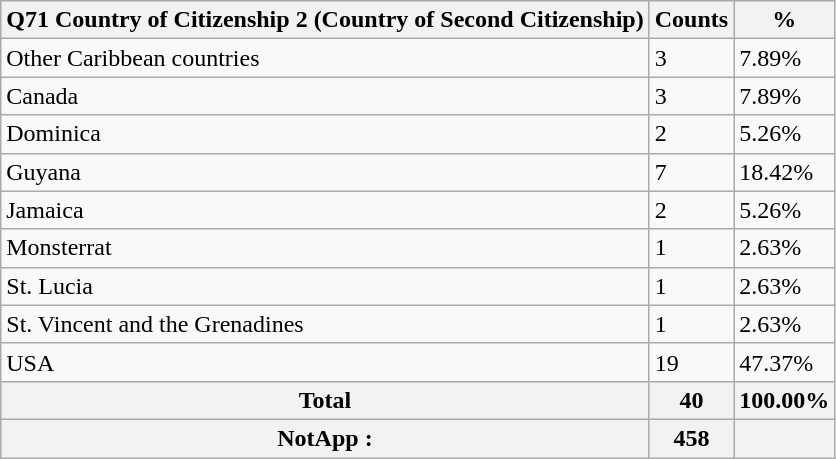<table class="wikitable sortable">
<tr>
<th>Q71 Country of Citizenship 2 (Country of Second Citizenship)</th>
<th>Counts</th>
<th>%</th>
</tr>
<tr>
<td>Other Caribbean countries</td>
<td>3</td>
<td>7.89%</td>
</tr>
<tr>
<td>Canada</td>
<td>3</td>
<td>7.89%</td>
</tr>
<tr>
<td>Dominica</td>
<td>2</td>
<td>5.26%</td>
</tr>
<tr>
<td>Guyana</td>
<td>7</td>
<td>18.42%</td>
</tr>
<tr>
<td>Jamaica</td>
<td>2</td>
<td>5.26%</td>
</tr>
<tr>
<td>Monsterrat</td>
<td>1</td>
<td>2.63%</td>
</tr>
<tr>
<td>St. Lucia</td>
<td>1</td>
<td>2.63%</td>
</tr>
<tr>
<td>St. Vincent and the Grenadines</td>
<td>1</td>
<td>2.63%</td>
</tr>
<tr>
<td>USA</td>
<td>19</td>
<td>47.37%</td>
</tr>
<tr>
<th>Total</th>
<th>40</th>
<th>100.00%</th>
</tr>
<tr>
<th>NotApp :</th>
<th>458</th>
<th></th>
</tr>
</table>
